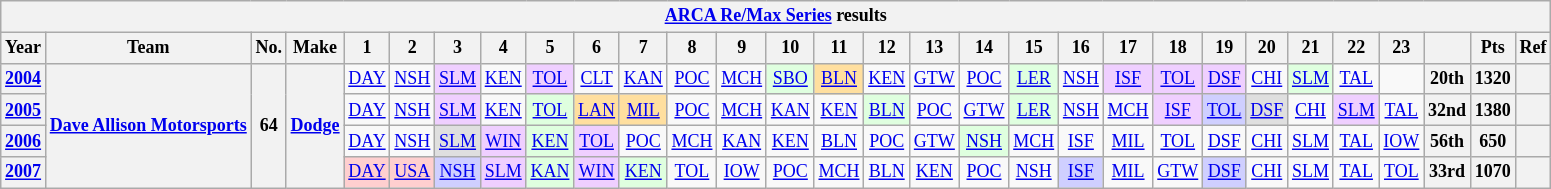<table class="wikitable" style="text-align:center; font-size:75%">
<tr>
<th colspan=47><a href='#'>ARCA Re/Max Series</a> results</th>
</tr>
<tr>
<th>Year</th>
<th>Team</th>
<th>No.</th>
<th>Make</th>
<th>1</th>
<th>2</th>
<th>3</th>
<th>4</th>
<th>5</th>
<th>6</th>
<th>7</th>
<th>8</th>
<th>9</th>
<th>10</th>
<th>11</th>
<th>12</th>
<th>13</th>
<th>14</th>
<th>15</th>
<th>16</th>
<th>17</th>
<th>18</th>
<th>19</th>
<th>20</th>
<th>21</th>
<th>22</th>
<th>23</th>
<th></th>
<th>Pts</th>
<th>Ref</th>
</tr>
<tr>
<th><a href='#'>2004</a></th>
<th rowspan=4><a href='#'>Dave Allison Motorsports</a></th>
<th rowspan=4>64</th>
<th rowspan=4><a href='#'>Dodge</a></th>
<td><a href='#'>DAY</a></td>
<td><a href='#'>NSH</a></td>
<td style="background:#EFCFFF;"><a href='#'>SLM</a><br></td>
<td><a href='#'>KEN</a></td>
<td style="background:#EFCFFF;"><a href='#'>TOL</a><br></td>
<td><a href='#'>CLT</a></td>
<td><a href='#'>KAN</a></td>
<td><a href='#'>POC</a></td>
<td><a href='#'>MCH</a></td>
<td style="background:#DFFFDF;"><a href='#'>SBO</a><br></td>
<td style="background:#FFDF9F;"><a href='#'>BLN</a><br></td>
<td><a href='#'>KEN</a></td>
<td><a href='#'>GTW</a></td>
<td><a href='#'>POC</a></td>
<td style="background:#DFFFDF;"><a href='#'>LER</a><br></td>
<td><a href='#'>NSH</a></td>
<td style="background:#EFCFFF;"><a href='#'>ISF</a><br></td>
<td style="background:#EFCFFF;"><a href='#'>TOL</a><br></td>
<td style="background:#EFCFFF;"><a href='#'>DSF</a><br></td>
<td><a href='#'>CHI</a></td>
<td style="background:#DFFFDF;"><a href='#'>SLM</a><br></td>
<td><a href='#'>TAL</a></td>
<td></td>
<th>20th</th>
<th>1320</th>
<th></th>
</tr>
<tr>
<th><a href='#'>2005</a></th>
<td><a href='#'>DAY</a></td>
<td><a href='#'>NSH</a></td>
<td style="background:#EFCFFF;"><a href='#'>SLM</a><br></td>
<td><a href='#'>KEN</a></td>
<td style="background:#DFFFDF;"><a href='#'>TOL</a><br></td>
<td style="background:#FFDF9F;"><a href='#'>LAN</a><br></td>
<td style="background:#FFDF9F;"><a href='#'>MIL</a><br></td>
<td><a href='#'>POC</a></td>
<td><a href='#'>MCH</a></td>
<td><a href='#'>KAN</a></td>
<td><a href='#'>KEN</a></td>
<td style="background:#DFFFDF;"><a href='#'>BLN</a><br></td>
<td><a href='#'>POC</a></td>
<td><a href='#'>GTW</a></td>
<td style="background:#DFFFDF;"><a href='#'>LER</a><br></td>
<td><a href='#'>NSH</a></td>
<td><a href='#'>MCH</a></td>
<td style="background:#EFCFFF;"><a href='#'>ISF</a><br></td>
<td style="background:#CFCFFF;"><a href='#'>TOL</a><br></td>
<td style="background:#DFDFDF;"><a href='#'>DSF</a><br></td>
<td><a href='#'>CHI</a></td>
<td style="background:#EFCFFF;"><a href='#'>SLM</a><br></td>
<td><a href='#'>TAL</a></td>
<th>32nd</th>
<th>1380</th>
<th></th>
</tr>
<tr>
<th><a href='#'>2006</a></th>
<td><a href='#'>DAY</a></td>
<td><a href='#'>NSH</a></td>
<td style="background:#DFDFDF;"><a href='#'>SLM</a><br></td>
<td style="background:#EFCFFF;"><a href='#'>WIN</a><br></td>
<td style="background:#DFFFDF;"><a href='#'>KEN</a><br></td>
<td style="background:#EFCFFF;"><a href='#'>TOL</a><br></td>
<td><a href='#'>POC</a></td>
<td><a href='#'>MCH</a></td>
<td><a href='#'>KAN</a></td>
<td><a href='#'>KEN</a></td>
<td><a href='#'>BLN</a></td>
<td><a href='#'>POC</a></td>
<td><a href='#'>GTW</a></td>
<td style="background:#DFFFDF;"><a href='#'>NSH</a><br></td>
<td><a href='#'>MCH</a></td>
<td><a href='#'>ISF</a></td>
<td><a href='#'>MIL</a></td>
<td><a href='#'>TOL</a></td>
<td><a href='#'>DSF</a></td>
<td><a href='#'>CHI</a></td>
<td><a href='#'>SLM</a></td>
<td><a href='#'>TAL</a></td>
<td><a href='#'>IOW</a></td>
<th>56th</th>
<th>650</th>
<th></th>
</tr>
<tr>
<th><a href='#'>2007</a></th>
<td style="background:#FFCFCF;"><a href='#'>DAY</a><br></td>
<td style="background:#FFCFCF;"><a href='#'>USA</a><br></td>
<td style="background:#CFCFFF;"><a href='#'>NSH</a><br></td>
<td style="background:#EFCFFF;"><a href='#'>SLM</a><br></td>
<td style="background:#DFFFDF;"><a href='#'>KAN</a><br></td>
<td style="background:#EFCFFF;"><a href='#'>WIN</a><br></td>
<td style="background:#DFFFDF;"><a href='#'>KEN</a><br></td>
<td><a href='#'>TOL</a></td>
<td><a href='#'>IOW</a></td>
<td><a href='#'>POC</a></td>
<td><a href='#'>MCH</a></td>
<td><a href='#'>BLN</a></td>
<td><a href='#'>KEN</a></td>
<td><a href='#'>POC</a></td>
<td><a href='#'>NSH</a></td>
<td style="background:#CFCFFF;"><a href='#'>ISF</a><br></td>
<td><a href='#'>MIL</a></td>
<td><a href='#'>GTW</a></td>
<td style="background:#CFCFFF;"><a href='#'>DSF</a><br></td>
<td><a href='#'>CHI</a></td>
<td><a href='#'>SLM</a></td>
<td><a href='#'>TAL</a></td>
<td><a href='#'>TOL</a></td>
<th>33rd</th>
<th>1070</th>
<th></th>
</tr>
</table>
